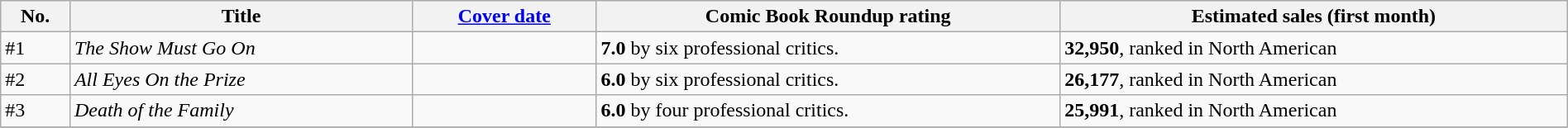<table class="wikitable" width=100% border="1">
<tr>
<th>No.</th>
<th>Title</th>
<th><a href='#'>Cover date</a></th>
<th>Comic Book Roundup rating</th>
<th>Estimated sales (first month)</th>
</tr>
<tr>
<td>#1</td>
<td><em>The Show Must Go On</em></td>
<td></td>
<td><strong>7.0</strong> by six professional critics.</td>
<td><strong>32,950</strong>, ranked in North American</td>
</tr>
<tr>
<td>#2</td>
<td><em>All Eyes On the Prize</em></td>
<td></td>
<td><strong>6.0</strong> by six professional critics.</td>
<td><strong>26,177</strong>, ranked in North American</td>
</tr>
<tr>
<td>#3</td>
<td><em>Death of the Family</em></td>
<td></td>
<td><strong>6.0</strong> by four professional critics.</td>
<td><strong>25,991</strong>, ranked in North American</td>
</tr>
<tr>
</tr>
</table>
